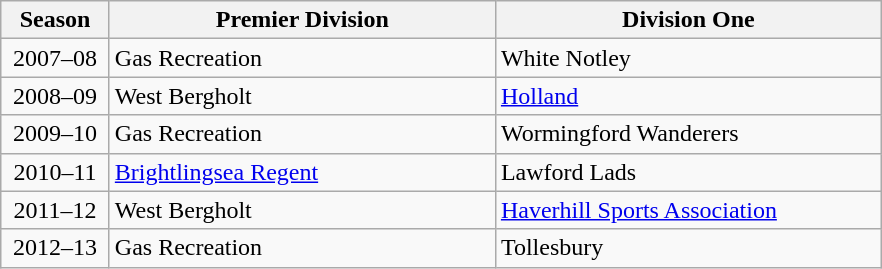<table class=wikitable style="border:0px; margin-top:-1px; margin-bottom:0;">
<tr>
<th width=65px>Season</th>
<th width=250px>Premier Division</th>
<th width=250px>Division One</th>
</tr>
<tr>
<td align=center>2007–08</td>
<td>Gas Recreation</td>
<td>White Notley</td>
</tr>
<tr>
<td align=center>2008–09</td>
<td>West Bergholt</td>
<td><a href='#'>Holland</a></td>
</tr>
<tr>
<td align=center>2009–10</td>
<td>Gas Recreation</td>
<td>Wormingford Wanderers</td>
</tr>
<tr>
<td align=center>2010–11</td>
<td><a href='#'>Brightlingsea Regent</a></td>
<td>Lawford Lads</td>
</tr>
<tr>
<td align=center>2011–12</td>
<td>West Bergholt</td>
<td><a href='#'>Haverhill Sports Association</a></td>
</tr>
<tr>
<td align=center>2012–13</td>
<td>Gas Recreation</td>
<td>Tollesbury</td>
</tr>
</table>
